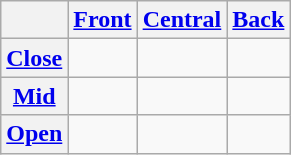<table class="wikitable" style="text-align:center;">
<tr>
<th></th>
<th><a href='#'>Front</a></th>
<th><a href='#'>Central</a></th>
<th><a href='#'>Back</a></th>
</tr>
<tr>
<th><a href='#'>Close</a></th>
<td> </td>
<td></td>
<td></td>
</tr>
<tr>
<th><a href='#'>Mid</a></th>
<td> </td>
<td></td>
<td> </td>
</tr>
<tr>
<th><a href='#'>Open</a></th>
<td></td>
<td> </td>
<td></td>
</tr>
</table>
